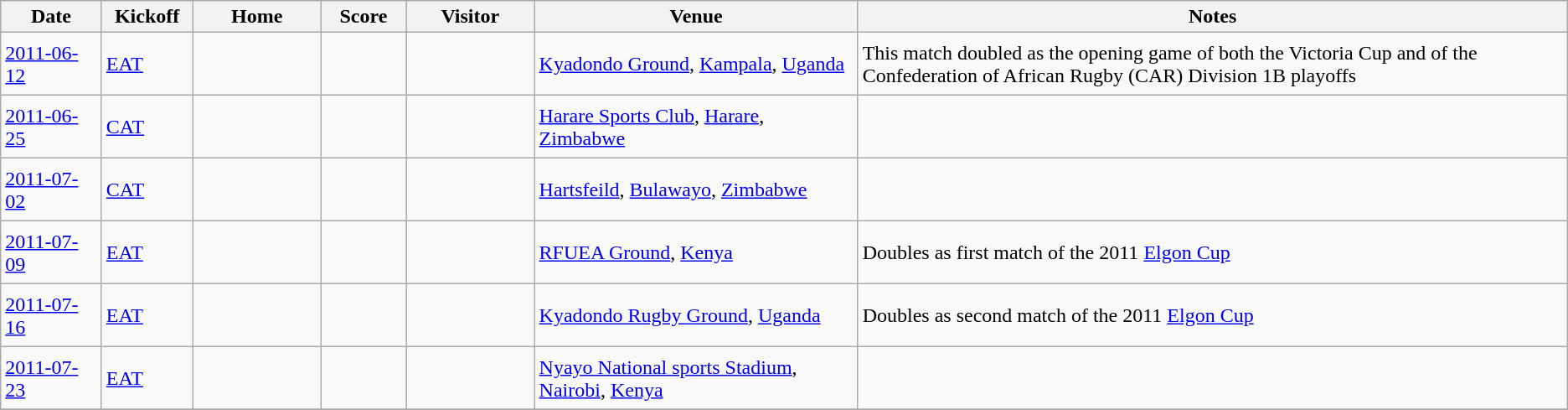<table class="wikitable sortable">
<tr>
<th width="73">Date</th>
<th width="65">Kickoff</th>
<th width="95">Home</th>
<th width="60">Score</th>
<th width="95">Visitor</th>
<th width="250">Venue</th>
<th>Notes</th>
</tr>
<tr style="height: 50px;">
<td><a href='#'>2011-06-12</a></td>
<td><a href='#'>EAT</a></td>
<td></td>
<td></td>
<td align="right"></td>
<td><a href='#'>Kyadondo Ground</a>, <a href='#'>Kampala</a>, <a href='#'>Uganda</a></td>
<td>This match doubled as the opening game of both the Victoria Cup and of the Confederation of African Rugby (CAR) Division 1B playoffs</td>
</tr>
<tr style="height: 50px;">
<td><a href='#'>2011-06-25</a></td>
<td><a href='#'>CAT</a></td>
<td></td>
<td></td>
<td align="right"></td>
<td><a href='#'>Harare Sports Club</a>, <a href='#'>Harare</a>, <a href='#'>Zimbabwe</a></td>
<td></td>
</tr>
<tr style="height: 50px;">
<td><a href='#'>2011-07-02</a></td>
<td><a href='#'>CAT</a></td>
<td></td>
<td></td>
<td align="right"></td>
<td><a href='#'>Hartsfeild</a>, <a href='#'>Bulawayo</a>, <a href='#'>Zimbabwe</a></td>
<td></td>
</tr>
<tr style="height: 50px;">
<td><a href='#'>2011-07-09</a></td>
<td><a href='#'>EAT</a></td>
<td></td>
<td></td>
<td align="right"></td>
<td><a href='#'>RFUEA Ground</a>, <a href='#'>Kenya</a></td>
<td>Doubles as first match of the 2011 <a href='#'>Elgon Cup</a></td>
</tr>
<tr style="height: 50px;">
<td><a href='#'>2011-07-16</a></td>
<td><a href='#'>EAT</a></td>
<td></td>
<td></td>
<td align="right"></td>
<td><a href='#'>Kyadondo Rugby Ground</a>, <a href='#'>Uganda</a></td>
<td>Doubles as second match of the 2011 <a href='#'>Elgon Cup</a></td>
</tr>
<tr style="height: 50px;">
<td><a href='#'>2011-07-23</a></td>
<td><a href='#'>EAT</a></td>
<td></td>
<td></td>
<td align="right"></td>
<td><a href='#'>Nyayo National sports Stadium</a>, <a href='#'>Nairobi</a>, <a href='#'>Kenya</a></td>
<td></td>
</tr>
<tr>
</tr>
</table>
